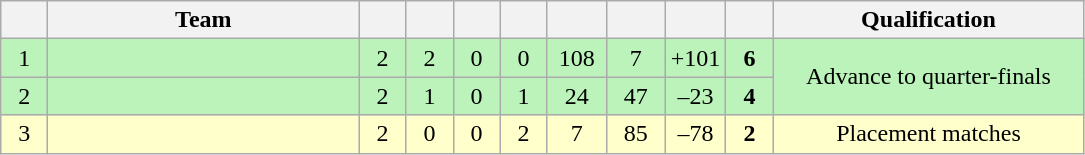<table class="wikitable" style="text-align:center;">
<tr>
<th style="width:1.5em;"></th>
<th style="width:12.5em">Team</th>
<th style="width:1.5em;"></th>
<th style="width:1.5em;"></th>
<th style="width:1.5em;"></th>
<th style="width:1.5em;"></th>
<th style="width:2.0em;"></th>
<th style="width:2.0em;"></th>
<th style="width:2.0em;"></th>
<th style="width:1.5em;"></th>
<th style="width:12.5em">Qualification</th>
</tr>
<tr bgcolor="#bbf3bb">
<td>1</td>
<td align="left"></td>
<td>2</td>
<td>2</td>
<td>0</td>
<td>0</td>
<td>108</td>
<td>7</td>
<td>+101</td>
<td><strong>6</strong></td>
<td bgcolor="#bbf3bb" rowspan=2>Advance to quarter-finals</td>
</tr>
<tr bgcolor="#bbf3bb">
<td>2</td>
<td align="left"></td>
<td>2</td>
<td>1</td>
<td>0</td>
<td>1</td>
<td>24</td>
<td>47</td>
<td>–23</td>
<td><strong>4</strong></td>
</tr>
<tr bgcolor="#ffffcc">
<td>3</td>
<td align="left"></td>
<td>2</td>
<td>0</td>
<td>0</td>
<td>2</td>
<td>7</td>
<td>85</td>
<td>–78</td>
<td><strong>2</strong></td>
<td bgcolor="#ffffcc">Placement matches</td>
</tr>
</table>
